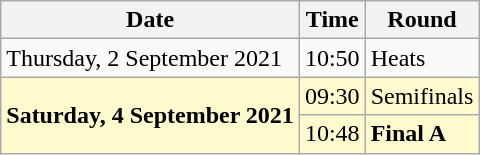<table class="wikitable">
<tr>
<th>Date</th>
<th>Time</th>
<th>Round</th>
</tr>
<tr>
<td>Thursday, 2 September 2021</td>
<td>10:50</td>
<td>Heats</td>
</tr>
<tr style=background:lemonchiffon>
<td rowspan=2><strong>Saturday, 4 September 2021</strong></td>
<td>09:30</td>
<td>Semifinals</td>
</tr>
<tr style=background:lemonchiffon>
<td>10:48</td>
<td><strong>Final A</strong></td>
</tr>
</table>
